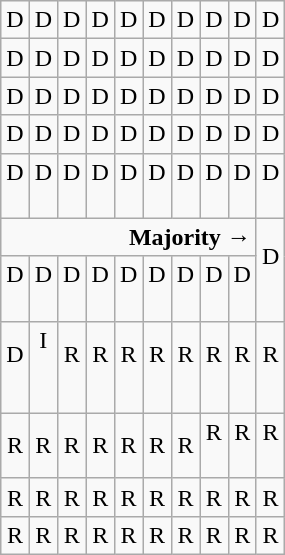<table class="wikitable" style="text-align:center;">
<tr>
<td>D</td>
<td>D</td>
<td>D</td>
<td>D</td>
<td>D</td>
<td>D</td>
<td>D</td>
<td>D</td>
<td>D</td>
<td>D</td>
</tr>
<tr>
<td width=10% >D</td>
<td width=10% >D</td>
<td width=10% >D</td>
<td width=10% >D</td>
<td width=10% >D</td>
<td width=10% >D</td>
<td width=10% >D</td>
<td width=10% >D</td>
<td width=10% >D</td>
<td width=10% >D</td>
</tr>
<tr>
<td>D</td>
<td>D</td>
<td>D</td>
<td>D</td>
<td>D</td>
<td>D</td>
<td>D</td>
<td>D</td>
<td>D</td>
<td>D</td>
</tr>
<tr>
<td>D</td>
<td>D</td>
<td>D</td>
<td>D</td>
<td>D</td>
<td>D</td>
<td>D</td>
<td>D</td>
<td>D</td>
<td>D</td>
</tr>
<tr>
<td>D<br><br></td>
<td>D<br><br></td>
<td>D<br><br></td>
<td>D<br><br></td>
<td>D<br><br></td>
<td>D<br><br></td>
<td>D<br><br></td>
<td>D<br><br></td>
<td>D<br><br></td>
<td>D<br><br></td>
</tr>
<tr>
<td colspan="9" style="text-align:right;"><strong>Majority →</strong></td>
<td rowspan=2 >D<br><br></td>
</tr>
<tr>
<td>D<br><br></td>
<td>D<br><br></td>
<td>D<br><br></td>
<td>D<br><br></td>
<td>D<br><br></td>
<td>D<br><br></td>
<td>D<br><br></td>
<td>D<br><br></td>
<td>D<br><br></td>
</tr>
<tr>
<td>D<br><br></td>
<td>I<br><br><br></td>
<td>R<br><br></td>
<td>R<br><br></td>
<td>R<br><br></td>
<td>R<br><br></td>
<td>R<br><br></td>
<td>R<br><br></td>
<td>R<br><br></td>
<td>R<br><br></td>
</tr>
<tr>
<td>R</td>
<td>R</td>
<td>R</td>
<td>R</td>
<td>R</td>
<td>R</td>
<td>R</td>
<td>R<br><br></td>
<td>R<br><br></td>
<td>R<br><br></td>
</tr>
<tr>
<td>R</td>
<td>R</td>
<td>R</td>
<td>R</td>
<td>R</td>
<td>R</td>
<td>R</td>
<td>R</td>
<td>R</td>
<td>R</td>
</tr>
<tr>
<td>R</td>
<td>R</td>
<td>R</td>
<td>R</td>
<td>R</td>
<td>R</td>
<td>R</td>
<td>R</td>
<td>R</td>
<td>R</td>
</tr>
</table>
